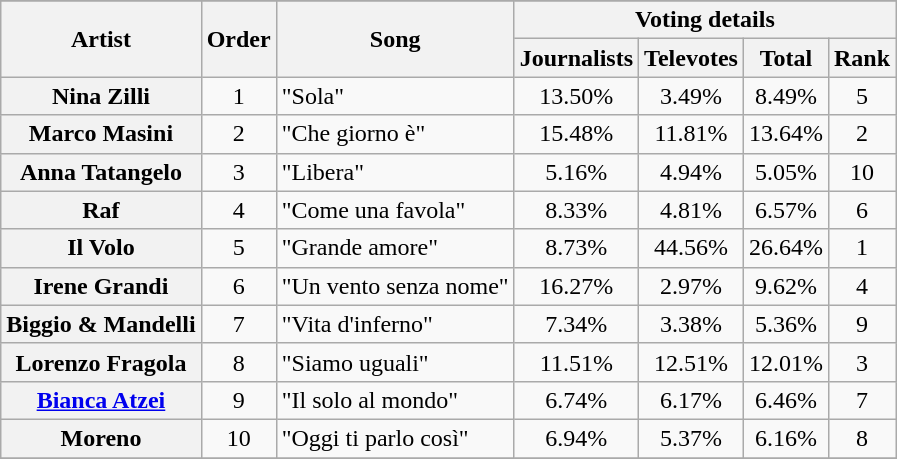<table class="wikitable plainrowheaders sortable" style="text-align:center;">
<tr>
</tr>
<tr>
<th rowspan="2">Artist</th>
<th rowspan="2">Order</th>
<th rowspan="2">Song</th>
<th colspan="4">Voting details</th>
</tr>
<tr>
<th>Journalists</th>
<th>Televotes</th>
<th>Total</th>
<th>Rank</th>
</tr>
<tr>
<th scope="row">Nina Zilli</th>
<td>1</td>
<td style="text-align:left;">"Sola"</td>
<td>13.50%</td>
<td>3.49%</td>
<td>8.49%</td>
<td>5</td>
</tr>
<tr>
<th scope="row">Marco Masini</th>
<td>2</td>
<td style="text-align:left;">"Che giorno è"</td>
<td>15.48%</td>
<td>11.81%</td>
<td>13.64%</td>
<td>2</td>
</tr>
<tr>
<th scope="row">Anna Tatangelo</th>
<td>3</td>
<td style="text-align:left;">"Libera"</td>
<td>5.16%</td>
<td>4.94%</td>
<td>5.05%</td>
<td>10</td>
</tr>
<tr>
<th scope="row">Raf</th>
<td>4</td>
<td style="text-align:left;">"Come una favola"</td>
<td>8.33%</td>
<td>4.81%</td>
<td>6.57%</td>
<td>6</td>
</tr>
<tr>
<th scope="row">Il Volo</th>
<td>5</td>
<td style="text-align:left;">"Grande amore"</td>
<td>8.73%</td>
<td>44.56%</td>
<td>26.64%</td>
<td>1</td>
</tr>
<tr>
<th scope="row">Irene Grandi</th>
<td>6</td>
<td style="text-align:left;">"Un vento senza nome"</td>
<td>16.27%</td>
<td>2.97%</td>
<td>9.62%</td>
<td>4</td>
</tr>
<tr>
<th scope="row">Biggio & Mandelli</th>
<td>7</td>
<td style="text-align:left;">"Vita d'inferno"</td>
<td>7.34%</td>
<td>3.38%</td>
<td>5.36%</td>
<td>9</td>
</tr>
<tr>
<th scope="row">Lorenzo Fragola</th>
<td>8</td>
<td style="text-align:left;">"Siamo uguali"</td>
<td>11.51%</td>
<td>12.51%</td>
<td>12.01%</td>
<td>3</td>
</tr>
<tr>
<th scope="row"><a href='#'>Bianca Atzei</a></th>
<td>9</td>
<td style="text-align:left;">"Il solo al mondo"</td>
<td>6.74%</td>
<td>6.17%</td>
<td>6.46%</td>
<td>7</td>
</tr>
<tr>
<th scope="row">Moreno</th>
<td>10</td>
<td style="text-align:left;">"Oggi ti parlo così"</td>
<td>6.94%</td>
<td>5.37%</td>
<td>6.16%</td>
<td>8</td>
</tr>
<tr>
</tr>
</table>
